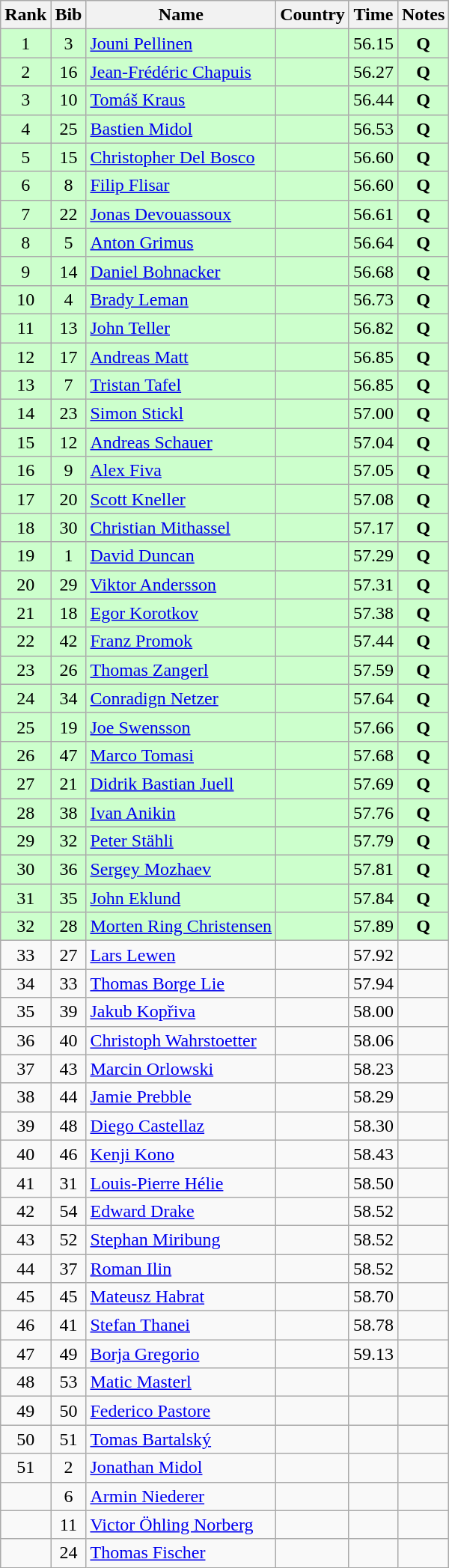<table class="wikitable sortable" style="text-align:center">
<tr>
<th>Rank</th>
<th>Bib</th>
<th>Name</th>
<th>Country</th>
<th>Time</th>
<th>Notes</th>
</tr>
<tr bgcolor="#ccffcc">
<td>1</td>
<td>3</td>
<td align=left><a href='#'>Jouni Pellinen</a></td>
<td align=left></td>
<td>56.15</td>
<td><strong>Q</strong></td>
</tr>
<tr bgcolor="#ccffcc">
<td>2</td>
<td>16</td>
<td align=left><a href='#'>Jean-Frédéric Chapuis</a></td>
<td align=left></td>
<td>56.27</td>
<td><strong>Q</strong></td>
</tr>
<tr bgcolor="#ccffcc">
<td>3</td>
<td>10</td>
<td align=left><a href='#'>Tomáš Kraus</a></td>
<td align=left></td>
<td>56.44</td>
<td><strong>Q</strong></td>
</tr>
<tr bgcolor="#ccffcc">
<td>4</td>
<td>25</td>
<td align=left><a href='#'>Bastien Midol</a></td>
<td align=left></td>
<td>56.53</td>
<td><strong>Q</strong></td>
</tr>
<tr bgcolor="#ccffcc">
<td>5</td>
<td>15</td>
<td align=left><a href='#'>Christopher Del Bosco</a></td>
<td align=left></td>
<td>56.60</td>
<td><strong>Q</strong></td>
</tr>
<tr bgcolor="#ccffcc">
<td>6</td>
<td>8</td>
<td align=left><a href='#'>Filip Flisar</a></td>
<td align=left></td>
<td>56.60</td>
<td><strong>Q</strong></td>
</tr>
<tr bgcolor="#ccffcc">
<td>7</td>
<td>22</td>
<td align=left><a href='#'>Jonas Devouassoux</a></td>
<td align=left></td>
<td>56.61</td>
<td><strong>Q</strong></td>
</tr>
<tr bgcolor="#ccffcc">
<td>8</td>
<td>5</td>
<td align=left><a href='#'>Anton Grimus</a></td>
<td align=left></td>
<td>56.64</td>
<td><strong>Q</strong></td>
</tr>
<tr bgcolor="#ccffcc">
<td>9</td>
<td>14</td>
<td align=left><a href='#'>Daniel Bohnacker</a></td>
<td align=left></td>
<td>56.68</td>
<td><strong>Q</strong></td>
</tr>
<tr bgcolor="#ccffcc">
<td>10</td>
<td>4</td>
<td align=left><a href='#'>Brady Leman</a></td>
<td align=left></td>
<td>56.73</td>
<td><strong>Q</strong></td>
</tr>
<tr bgcolor="#ccffcc">
<td>11</td>
<td>13</td>
<td align=left><a href='#'>John Teller</a></td>
<td align=left></td>
<td>56.82</td>
<td><strong>Q</strong></td>
</tr>
<tr bgcolor="#ccffcc">
<td>12</td>
<td>17</td>
<td align=left><a href='#'>Andreas Matt</a></td>
<td align=left></td>
<td>56.85</td>
<td><strong>Q</strong></td>
</tr>
<tr bgcolor="#ccffcc">
<td>13</td>
<td>7</td>
<td align=left><a href='#'>Tristan Tafel</a></td>
<td align=left></td>
<td>56.85</td>
<td><strong>Q</strong></td>
</tr>
<tr bgcolor="#ccffcc">
<td>14</td>
<td>23</td>
<td align=left><a href='#'>Simon Stickl</a></td>
<td align=left></td>
<td>57.00</td>
<td><strong>Q</strong></td>
</tr>
<tr bgcolor="#ccffcc">
<td>15</td>
<td>12</td>
<td align=left><a href='#'>Andreas Schauer</a></td>
<td align=left></td>
<td>57.04</td>
<td><strong>Q</strong></td>
</tr>
<tr bgcolor="#ccffcc">
<td>16</td>
<td>9</td>
<td align=left><a href='#'>Alex Fiva</a></td>
<td align=left></td>
<td>57.05</td>
<td><strong>Q</strong></td>
</tr>
<tr bgcolor="#ccffcc">
<td>17</td>
<td>20</td>
<td align=left><a href='#'>Scott Kneller</a></td>
<td align=left></td>
<td>57.08</td>
<td><strong>Q</strong></td>
</tr>
<tr bgcolor="#ccffcc">
<td>18</td>
<td>30</td>
<td align=left><a href='#'>Christian Mithassel</a></td>
<td align=left></td>
<td>57.17</td>
<td><strong>Q</strong></td>
</tr>
<tr bgcolor="#ccffcc">
<td>19</td>
<td>1</td>
<td align=left><a href='#'>David Duncan</a></td>
<td align=left></td>
<td>57.29</td>
<td><strong>Q</strong></td>
</tr>
<tr bgcolor="#ccffcc">
<td>20</td>
<td>29</td>
<td align=left><a href='#'>Viktor Andersson</a></td>
<td align=left></td>
<td>57.31</td>
<td><strong>Q</strong></td>
</tr>
<tr bgcolor="#ccffcc">
<td>21</td>
<td>18</td>
<td align=left><a href='#'>Egor Korotkov</a></td>
<td align=left></td>
<td>57.38</td>
<td><strong>Q</strong></td>
</tr>
<tr bgcolor="#ccffcc">
<td>22</td>
<td>42</td>
<td align=left><a href='#'>Franz Promok</a></td>
<td align=left></td>
<td>57.44</td>
<td><strong>Q</strong></td>
</tr>
<tr bgcolor="#ccffcc">
<td>23</td>
<td>26</td>
<td align=left><a href='#'>Thomas Zangerl</a></td>
<td align=left></td>
<td>57.59</td>
<td><strong>Q</strong></td>
</tr>
<tr bgcolor="#ccffcc">
<td>24</td>
<td>34</td>
<td align=left><a href='#'>Conradign Netzer</a></td>
<td align=left></td>
<td>57.64</td>
<td><strong>Q</strong></td>
</tr>
<tr bgcolor="#ccffcc">
<td>25</td>
<td>19</td>
<td align=left><a href='#'>Joe Swensson</a></td>
<td align=left></td>
<td>57.66</td>
<td><strong>Q</strong></td>
</tr>
<tr bgcolor="#ccffcc">
<td>26</td>
<td>47</td>
<td align=left><a href='#'>Marco Tomasi</a></td>
<td align=left></td>
<td>57.68</td>
<td><strong>Q</strong></td>
</tr>
<tr bgcolor="#ccffcc">
<td>27</td>
<td>21</td>
<td align=left><a href='#'>Didrik Bastian Juell</a></td>
<td align=left></td>
<td>57.69</td>
<td><strong>Q</strong></td>
</tr>
<tr bgcolor="#ccffcc">
<td>28</td>
<td>38</td>
<td align=left><a href='#'>Ivan Anikin</a></td>
<td align=left></td>
<td>57.76</td>
<td><strong>Q</strong></td>
</tr>
<tr bgcolor="#ccffcc">
<td>29</td>
<td>32</td>
<td align=left><a href='#'>Peter Stähli</a></td>
<td align=left></td>
<td>57.79</td>
<td><strong>Q</strong></td>
</tr>
<tr bgcolor="#ccffcc">
<td>30</td>
<td>36</td>
<td align=left><a href='#'>Sergey Mozhaev</a></td>
<td align=left></td>
<td>57.81</td>
<td><strong>Q</strong></td>
</tr>
<tr bgcolor="#ccffcc">
<td>31</td>
<td>35</td>
<td align=left><a href='#'>John Eklund</a></td>
<td align=left></td>
<td>57.84</td>
<td><strong>Q</strong></td>
</tr>
<tr bgcolor="#ccffcc">
<td>32</td>
<td>28</td>
<td align=left><a href='#'>Morten Ring Christensen</a></td>
<td align=left></td>
<td>57.89</td>
<td><strong>Q</strong></td>
</tr>
<tr>
<td>33</td>
<td>27</td>
<td align=left><a href='#'>Lars Lewen</a></td>
<td align=left></td>
<td>57.92</td>
<td></td>
</tr>
<tr>
<td>34</td>
<td>33</td>
<td align=left><a href='#'>Thomas Borge Lie</a></td>
<td align=left></td>
<td>57.94</td>
<td></td>
</tr>
<tr>
<td>35</td>
<td>39</td>
<td align=left><a href='#'>Jakub Kopřiva</a></td>
<td align=left></td>
<td>58.00</td>
<td></td>
</tr>
<tr>
<td>36</td>
<td>40</td>
<td align=left><a href='#'>Christoph Wahrstoetter</a></td>
<td align=left></td>
<td>58.06</td>
<td></td>
</tr>
<tr>
<td>37</td>
<td>43</td>
<td align=left><a href='#'>Marcin Orlowski</a></td>
<td align=left></td>
<td>58.23</td>
<td></td>
</tr>
<tr>
<td>38</td>
<td>44</td>
<td align=left><a href='#'>Jamie Prebble</a></td>
<td align=left></td>
<td>58.29</td>
<td></td>
</tr>
<tr>
<td>39</td>
<td>48</td>
<td align=left><a href='#'>Diego Castellaz</a></td>
<td align=left></td>
<td>58.30</td>
<td></td>
</tr>
<tr>
<td>40</td>
<td>46</td>
<td align=left><a href='#'>Kenji Kono</a></td>
<td align=left></td>
<td>58.43</td>
<td></td>
</tr>
<tr>
<td>41</td>
<td>31</td>
<td align=left><a href='#'>Louis-Pierre Hélie</a></td>
<td align=left></td>
<td>58.50</td>
<td></td>
</tr>
<tr>
<td>42</td>
<td>54</td>
<td align=left><a href='#'>Edward Drake</a></td>
<td align=left></td>
<td>58.52</td>
<td></td>
</tr>
<tr>
<td>43</td>
<td>52</td>
<td align=left><a href='#'>Stephan Miribung</a></td>
<td align=left></td>
<td>58.52</td>
<td></td>
</tr>
<tr>
<td>44</td>
<td>37</td>
<td align=left><a href='#'>Roman Ilin</a></td>
<td align=left></td>
<td>58.52</td>
<td></td>
</tr>
<tr>
<td>45</td>
<td>45</td>
<td align=left><a href='#'>Mateusz Habrat</a></td>
<td align=left></td>
<td>58.70</td>
<td></td>
</tr>
<tr>
<td>46</td>
<td>41</td>
<td align=left><a href='#'>Stefan Thanei</a></td>
<td align=left></td>
<td>58.78</td>
<td></td>
</tr>
<tr>
<td>47</td>
<td>49</td>
<td align=left><a href='#'>Borja Gregorio</a></td>
<td align=left></td>
<td>59.13</td>
<td></td>
</tr>
<tr>
<td>48</td>
<td>53</td>
<td align=left><a href='#'>Matic Masterl</a></td>
<td align=left></td>
<td></td>
<td></td>
</tr>
<tr>
<td>49</td>
<td>50</td>
<td align=left><a href='#'>Federico Pastore</a></td>
<td align=left></td>
<td></td>
<td></td>
</tr>
<tr>
<td>50</td>
<td>51</td>
<td align=left><a href='#'>Tomas Bartalský</a></td>
<td align=left></td>
<td></td>
<td></td>
</tr>
<tr>
<td>51</td>
<td>2</td>
<td align=left><a href='#'>Jonathan Midol</a></td>
<td align=left></td>
<td></td>
<td></td>
</tr>
<tr>
<td></td>
<td>6</td>
<td align=left><a href='#'>Armin Niederer</a></td>
<td align=left></td>
<td></td>
<td></td>
</tr>
<tr>
<td></td>
<td>11</td>
<td align=left><a href='#'>Victor Öhling Norberg</a></td>
<td align=left></td>
<td></td>
<td></td>
</tr>
<tr>
<td></td>
<td>24</td>
<td align=left><a href='#'>Thomas Fischer</a></td>
<td align=left></td>
<td></td>
<td></td>
</tr>
</table>
